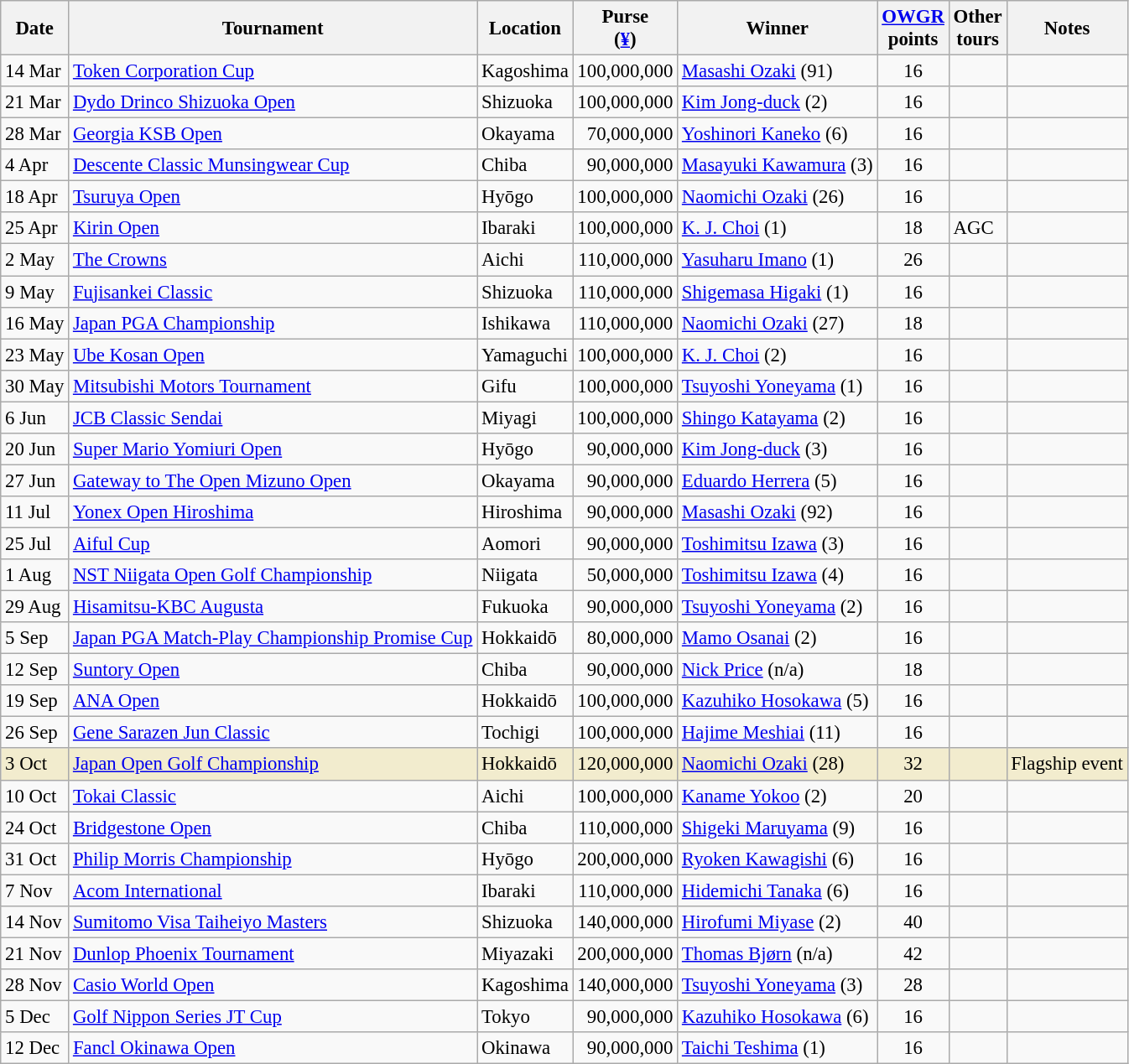<table class="wikitable" style="font-size:95%">
<tr>
<th>Date</th>
<th>Tournament</th>
<th>Location</th>
<th>Purse<br>(<a href='#'>¥</a>)</th>
<th>Winner</th>
<th><a href='#'>OWGR</a><br>points</th>
<th>Other<br>tours</th>
<th>Notes</th>
</tr>
<tr>
<td>14 Mar</td>
<td><a href='#'>Token Corporation Cup</a></td>
<td>Kagoshima</td>
<td align=right>100,000,000</td>
<td> <a href='#'>Masashi Ozaki</a> (91)</td>
<td align=center>16</td>
<td></td>
<td></td>
</tr>
<tr>
<td>21 Mar</td>
<td><a href='#'>Dydo Drinco Shizuoka Open</a></td>
<td>Shizuoka</td>
<td align=right>100,000,000</td>
<td> <a href='#'>Kim Jong-duck</a> (2)</td>
<td align=center>16</td>
<td></td>
<td></td>
</tr>
<tr>
<td>28 Mar</td>
<td><a href='#'>Georgia KSB Open</a></td>
<td>Okayama</td>
<td align=right>70,000,000</td>
<td> <a href='#'>Yoshinori Kaneko</a> (6)</td>
<td align=center>16</td>
<td></td>
<td></td>
</tr>
<tr>
<td>4 Apr</td>
<td><a href='#'>Descente Classic Munsingwear Cup</a></td>
<td>Chiba</td>
<td align=right>90,000,000</td>
<td> <a href='#'>Masayuki Kawamura</a> (3)</td>
<td align=center>16</td>
<td></td>
<td></td>
</tr>
<tr>
<td>18 Apr</td>
<td><a href='#'>Tsuruya Open</a></td>
<td>Hyōgo</td>
<td align=right>100,000,000</td>
<td> <a href='#'>Naomichi Ozaki</a> (26)</td>
<td align=center>16</td>
<td></td>
<td></td>
</tr>
<tr>
<td>25 Apr</td>
<td><a href='#'>Kirin Open</a></td>
<td>Ibaraki</td>
<td align=right>100,000,000</td>
<td> <a href='#'>K. J. Choi</a> (1)</td>
<td align=center>18</td>
<td>AGC</td>
<td></td>
</tr>
<tr>
<td>2 May</td>
<td><a href='#'>The Crowns</a></td>
<td>Aichi</td>
<td align=right>110,000,000</td>
<td> <a href='#'>Yasuharu Imano</a> (1)</td>
<td align=center>26</td>
<td></td>
<td></td>
</tr>
<tr>
<td>9 May</td>
<td><a href='#'>Fujisankei Classic</a></td>
<td>Shizuoka</td>
<td align=right>110,000,000</td>
<td> <a href='#'>Shigemasa Higaki</a> (1)</td>
<td align=center>16</td>
<td></td>
<td></td>
</tr>
<tr>
<td>16 May</td>
<td><a href='#'>Japan PGA Championship</a></td>
<td>Ishikawa</td>
<td align=right>110,000,000</td>
<td> <a href='#'>Naomichi Ozaki</a> (27)</td>
<td align=center>18</td>
<td></td>
<td></td>
</tr>
<tr>
<td>23 May</td>
<td><a href='#'>Ube Kosan Open</a></td>
<td>Yamaguchi</td>
<td align=right>100,000,000</td>
<td> <a href='#'>K. J. Choi</a> (2)</td>
<td align=center>16</td>
<td></td>
<td></td>
</tr>
<tr>
<td>30 May</td>
<td><a href='#'>Mitsubishi Motors Tournament</a></td>
<td>Gifu</td>
<td align=right>100,000,000</td>
<td> <a href='#'>Tsuyoshi Yoneyama</a> (1)</td>
<td align=center>16</td>
<td></td>
<td></td>
</tr>
<tr>
<td>6 Jun</td>
<td><a href='#'>JCB Classic Sendai</a></td>
<td>Miyagi</td>
<td align=right>100,000,000</td>
<td> <a href='#'>Shingo Katayama</a> (2)</td>
<td align=center>16</td>
<td></td>
<td></td>
</tr>
<tr>
<td>20 Jun</td>
<td><a href='#'>Super Mario Yomiuri Open</a></td>
<td>Hyōgo</td>
<td align=right>90,000,000</td>
<td> <a href='#'>Kim Jong-duck</a> (3)</td>
<td align=center>16</td>
<td></td>
<td></td>
</tr>
<tr>
<td>27 Jun</td>
<td><a href='#'>Gateway to The Open Mizuno Open</a></td>
<td>Okayama</td>
<td align=right>90,000,000</td>
<td> <a href='#'>Eduardo Herrera</a> (5)</td>
<td align=center>16</td>
<td></td>
<td></td>
</tr>
<tr>
<td>11 Jul</td>
<td><a href='#'>Yonex Open Hiroshima</a></td>
<td>Hiroshima</td>
<td align=right>90,000,000</td>
<td> <a href='#'>Masashi Ozaki</a> (92)</td>
<td align=center>16</td>
<td></td>
<td></td>
</tr>
<tr>
<td>25 Jul</td>
<td><a href='#'>Aiful Cup</a></td>
<td>Aomori</td>
<td align=right>90,000,000</td>
<td> <a href='#'>Toshimitsu Izawa</a> (3)</td>
<td align=center>16</td>
<td></td>
<td></td>
</tr>
<tr>
<td>1 Aug</td>
<td><a href='#'>NST Niigata Open Golf Championship</a></td>
<td>Niigata</td>
<td align=right>50,000,000</td>
<td> <a href='#'>Toshimitsu Izawa</a> (4)</td>
<td align=center>16</td>
<td></td>
<td></td>
</tr>
<tr>
<td>29 Aug</td>
<td><a href='#'>Hisamitsu-KBC Augusta</a></td>
<td>Fukuoka</td>
<td align=right>90,000,000</td>
<td> <a href='#'>Tsuyoshi Yoneyama</a> (2)</td>
<td align=center>16</td>
<td></td>
<td></td>
</tr>
<tr>
<td>5 Sep</td>
<td><a href='#'>Japan PGA Match-Play Championship Promise Cup</a></td>
<td>Hokkaidō</td>
<td align=right>80,000,000</td>
<td> <a href='#'>Mamo Osanai</a> (2)</td>
<td align=center>16</td>
<td></td>
<td></td>
</tr>
<tr>
<td>12 Sep</td>
<td><a href='#'>Suntory Open</a></td>
<td>Chiba</td>
<td align=right>90,000,000</td>
<td> <a href='#'>Nick Price</a> (n/a)</td>
<td align=center>18</td>
<td></td>
<td></td>
</tr>
<tr>
<td>19 Sep</td>
<td><a href='#'>ANA Open</a></td>
<td>Hokkaidō</td>
<td align=right>100,000,000</td>
<td> <a href='#'>Kazuhiko Hosokawa</a> (5)</td>
<td align=center>16</td>
<td></td>
<td></td>
</tr>
<tr>
<td>26 Sep</td>
<td><a href='#'>Gene Sarazen Jun Classic</a></td>
<td>Tochigi</td>
<td align=right>100,000,000</td>
<td> <a href='#'>Hajime Meshiai</a> (11)</td>
<td align=center>16</td>
<td></td>
<td></td>
</tr>
<tr style="background:#f2ecce;">
<td>3 Oct</td>
<td><a href='#'>Japan Open Golf Championship</a></td>
<td>Hokkaidō</td>
<td align=right>120,000,000</td>
<td> <a href='#'>Naomichi Ozaki</a> (28)</td>
<td align=center>32</td>
<td></td>
<td>Flagship event</td>
</tr>
<tr>
<td>10 Oct</td>
<td><a href='#'>Tokai Classic</a></td>
<td>Aichi</td>
<td align=right>100,000,000</td>
<td> <a href='#'>Kaname Yokoo</a> (2)</td>
<td align=center>20</td>
<td></td>
<td></td>
</tr>
<tr>
<td>24 Oct</td>
<td><a href='#'>Bridgestone Open</a></td>
<td>Chiba</td>
<td align=right>110,000,000</td>
<td> <a href='#'>Shigeki Maruyama</a> (9)</td>
<td align=center>16</td>
<td></td>
<td></td>
</tr>
<tr>
<td>31 Oct</td>
<td><a href='#'>Philip Morris Championship</a></td>
<td>Hyōgo</td>
<td align=right>200,000,000</td>
<td> <a href='#'>Ryoken Kawagishi</a> (6)</td>
<td align=center>16</td>
<td></td>
<td></td>
</tr>
<tr>
<td>7 Nov</td>
<td><a href='#'>Acom International</a></td>
<td>Ibaraki</td>
<td align=right>110,000,000</td>
<td> <a href='#'>Hidemichi Tanaka</a> (6)</td>
<td align=center>16</td>
<td></td>
<td></td>
</tr>
<tr>
<td>14 Nov</td>
<td><a href='#'>Sumitomo Visa Taiheiyo Masters</a></td>
<td>Shizuoka</td>
<td align=right>140,000,000</td>
<td> <a href='#'>Hirofumi Miyase</a> (2)</td>
<td align=center>40</td>
<td></td>
<td></td>
</tr>
<tr>
<td>21 Nov</td>
<td><a href='#'>Dunlop Phoenix Tournament</a></td>
<td>Miyazaki</td>
<td align=right>200,000,000</td>
<td> <a href='#'>Thomas Bjørn</a> (n/a)</td>
<td align=center>42</td>
<td></td>
<td></td>
</tr>
<tr>
<td>28 Nov</td>
<td><a href='#'>Casio World Open</a></td>
<td>Kagoshima</td>
<td align=right>140,000,000</td>
<td> <a href='#'>Tsuyoshi Yoneyama</a> (3)</td>
<td align=center>28</td>
<td></td>
<td></td>
</tr>
<tr>
<td>5 Dec</td>
<td><a href='#'>Golf Nippon Series JT Cup</a></td>
<td>Tokyo</td>
<td align=right>90,000,000</td>
<td> <a href='#'>Kazuhiko Hosokawa</a> (6)</td>
<td align=center>16</td>
<td></td>
<td></td>
</tr>
<tr>
<td>12 Dec</td>
<td><a href='#'>Fancl Okinawa Open</a></td>
<td>Okinawa</td>
<td align=right>90,000,000</td>
<td> <a href='#'>Taichi Teshima</a> (1)</td>
<td align=center>16</td>
<td></td>
<td></td>
</tr>
</table>
